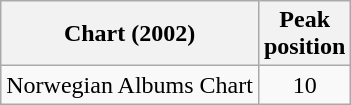<table class="wikitable sortable">
<tr>
<th>Chart (2002)</th>
<th>Peak<br>position</th>
</tr>
<tr>
<td align="left">Norwegian Albums Chart</td>
<td style="text-align:center;">10</td>
</tr>
</table>
